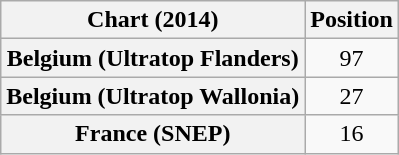<table class="wikitable sortable plainrowheaders">
<tr>
<th scope="col">Chart (2014)</th>
<th scope="col">Position</th>
</tr>
<tr>
<th scope="row">Belgium (Ultratop Flanders)</th>
<td align=center>97</td>
</tr>
<tr>
<th scope="row">Belgium (Ultratop Wallonia)</th>
<td align=center>27</td>
</tr>
<tr>
<th scope="row">France (SNEP)</th>
<td align=center>16</td>
</tr>
</table>
